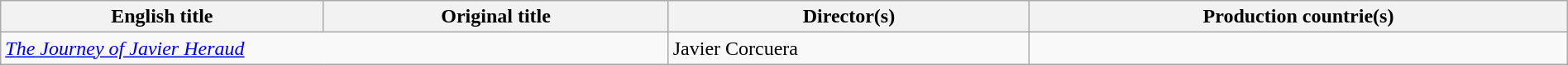<table class="sortable wikitable" style="width:100%; margin-bottom:4px" cellpadding="5">
<tr>
<th scope="col">English title</th>
<th scope="col">Original title</th>
<th scope="col">Director(s)</th>
<th scope="col">Production countrie(s)</th>
</tr>
<tr>
<td colspan = "2"><em><a href='#'>The Journey of Javier Heraud</a></em></td>
<td>Javier Corcuera</td>
<td></td>
</tr>
</table>
